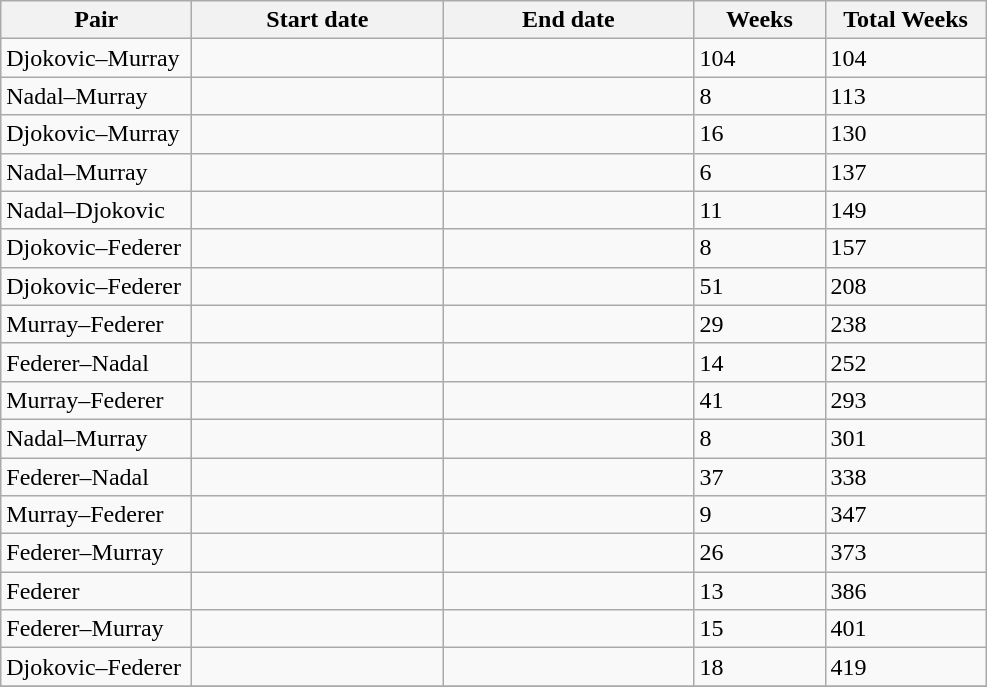<table class="sortable wikitable">
<tr>
<th width=120>Pair</th>
<th width=160>Start date</th>
<th width=160>End date</th>
<th width=80>Weeks</th>
<th width=100>Total Weeks</th>
</tr>
<tr>
<td>Djokovic–Murray</td>
<td></td>
<td></td>
<td>104</td>
<td>104</td>
</tr>
<tr>
<td>Nadal–Murray</td>
<td></td>
<td></td>
<td>8</td>
<td>113</td>
</tr>
<tr>
<td>Djokovic–Murray</td>
<td></td>
<td></td>
<td>16</td>
<td>130</td>
</tr>
<tr>
<td>Nadal–Murray</td>
<td></td>
<td></td>
<td>6</td>
<td>137</td>
</tr>
<tr>
<td>Nadal–Djokovic</td>
<td></td>
<td></td>
<td>11</td>
<td>149</td>
</tr>
<tr>
<td>Djokovic–Federer</td>
<td></td>
<td></td>
<td>8</td>
<td>157</td>
</tr>
<tr>
<td>Djokovic–Federer</td>
<td></td>
<td></td>
<td>51</td>
<td>208</td>
</tr>
<tr>
<td>Murray–Federer</td>
<td></td>
<td></td>
<td>29</td>
<td>238</td>
</tr>
<tr>
<td>Federer–Nadal</td>
<td></td>
<td></td>
<td>14</td>
<td>252</td>
</tr>
<tr>
<td>Murray–Federer</td>
<td></td>
<td></td>
<td>41</td>
<td>293</td>
</tr>
<tr>
<td>Nadal–Murray</td>
<td></td>
<td></td>
<td>8</td>
<td>301</td>
</tr>
<tr>
<td>Federer–Nadal</td>
<td></td>
<td></td>
<td>37</td>
<td>338</td>
</tr>
<tr>
<td>Murray–Federer</td>
<td></td>
<td></td>
<td>9</td>
<td>347</td>
</tr>
<tr>
<td>Federer–Murray</td>
<td></td>
<td></td>
<td>26</td>
<td>373</td>
</tr>
<tr>
<td>Federer</td>
<td></td>
<td></td>
<td>13</td>
<td>386</td>
</tr>
<tr>
<td>Federer–Murray</td>
<td></td>
<td></td>
<td>15</td>
<td>401</td>
</tr>
<tr>
<td>Djokovic–Federer</td>
<td></td>
<td></td>
<td>18</td>
<td>419</td>
</tr>
<tr>
</tr>
</table>
